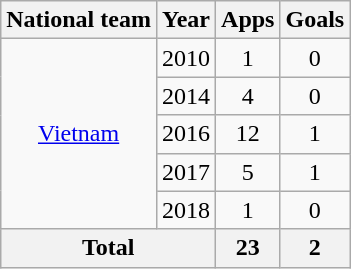<table class="wikitable" style="text-align: center;">
<tr>
<th>National team</th>
<th>Year</th>
<th>Apps</th>
<th>Goals</th>
</tr>
<tr>
<td rowspan=5><a href='#'>Vietnam</a></td>
<td>2010</td>
<td>1</td>
<td>0</td>
</tr>
<tr>
<td>2014</td>
<td>4</td>
<td>0</td>
</tr>
<tr>
<td>2016</td>
<td>12</td>
<td>1</td>
</tr>
<tr>
<td>2017</td>
<td>5</td>
<td>1</td>
</tr>
<tr>
<td>2018</td>
<td>1</td>
<td>0</td>
</tr>
<tr>
<th colspan=2>Total</th>
<th>23</th>
<th>2</th>
</tr>
</table>
